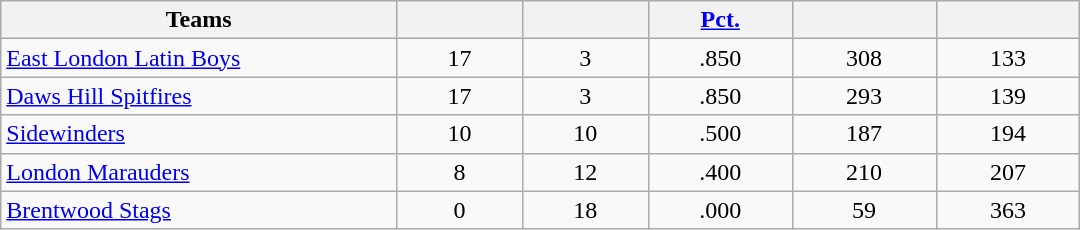<table class="wikitable sortable" width="57%" style="text-align:center;">
<tr>
<th width="22%">Teams</th>
<th width="7%"></th>
<th width="7%"></th>
<th width="8%"><a href='#'>Pct.</a></th>
<th width="8%"></th>
<th width="8%"></th>
</tr>
<tr>
<td align=left><a href='#'>East London Latin Boys</a></td>
<td>17</td>
<td>3</td>
<td>.850</td>
<td>308</td>
<td>133</td>
</tr>
<tr>
<td align=left><a href='#'>Daws Hill Spitfires</a></td>
<td>17</td>
<td>3</td>
<td>.850</td>
<td>293</td>
<td>139</td>
</tr>
<tr>
<td align=left><a href='#'>Sidewinders</a></td>
<td>10</td>
<td>10</td>
<td>.500</td>
<td>187</td>
<td>194</td>
</tr>
<tr>
<td align=left><a href='#'>London Marauders</a></td>
<td>8</td>
<td>12</td>
<td>.400</td>
<td>210</td>
<td>207</td>
</tr>
<tr>
<td align=left><a href='#'>Brentwood Stags</a></td>
<td>0</td>
<td>18</td>
<td>.000</td>
<td>59</td>
<td>363</td>
</tr>
</table>
